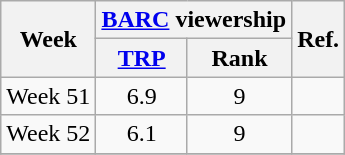<table class="wikitable mw-collapsible mw-collapsed" style="text-align:center">
<tr>
<th rowspan="2">Week</th>
<th colspan="2"><a href='#'>BARC</a> viewership</th>
<th rowspan="2">Ref.</th>
</tr>
<tr>
<th><a href='#'>TRP</a></th>
<th>Rank</th>
</tr>
<tr>
<td>Week 51</td>
<td>6.9</td>
<td>9</td>
<td></td>
</tr>
<tr>
<td>Week 52</td>
<td>6.1</td>
<td>9</td>
<td></td>
</tr>
<tr>
</tr>
</table>
